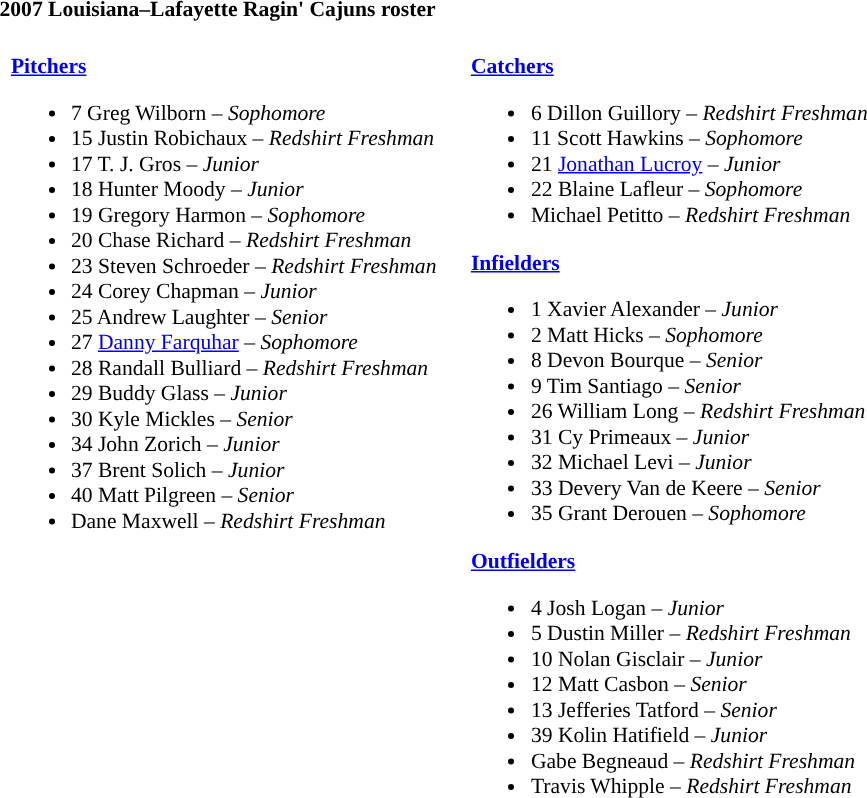<table class="toccolours" style="text-align: left; font-size:90%;">
<tr>
<th colspan="9">2007 Louisiana–Lafayette Ragin' Cajuns roster</th>
</tr>
<tr>
<td width="03"> </td>
<td valign="top"><br><strong><a href='#'>Pitchers</a></strong><ul><li>7 Greg Wilborn – <em>Sophomore</em></li><li>15 Justin Robichaux – <em>Redshirt Freshman</em></li><li>17 T. J. Gros – <em>Junior</em></li><li>18 Hunter Moody – <em>Junior</em></li><li>19 Gregory Harmon – <em>Sophomore</em></li><li>20 Chase Richard – <em>Redshirt Freshman</em></li><li>23 Steven Schroeder – <em>Redshirt Freshman</em></li><li>24 Corey Chapman – <em>Junior</em></li><li>25 Andrew Laughter – <em>Senior</em></li><li>27 <a href='#'>Danny Farquhar</a> – <em>Sophomore</em></li><li>28 Randall Bulliard – <em>Redshirt Freshman</em></li><li>29 Buddy Glass – <em>Junior</em></li><li>30 Kyle Mickles – <em>Senior</em></li><li>34 John Zorich – <em>Junior</em></li><li>37 Brent Solich – <em>Junior</em></li><li>40 Matt Pilgreen – <em>Senior</em></li><li>Dane Maxwell – <em>Redshirt Freshman</em></li></ul></td>
<td width="15"> </td>
<td valign="top"><br><strong><a href='#'>Catchers</a></strong><ul><li>6 Dillon Guillory – <em>Redshirt Freshman</em></li><li>11 Scott Hawkins – <em>Sophomore</em></li><li>21 <a href='#'>Jonathan Lucroy</a> – <em>Junior</em></li><li>22 Blaine Lafleur – <em>Sophomore</em></li><li>Michael Petitto – <em>Redshirt Freshman</em></li></ul><strong><a href='#'>Infielders</a></strong><ul><li>1 Xavier Alexander – <em>Junior</em></li><li>2 Matt Hicks – <em>Sophomore</em></li><li>8 Devon Bourque – <em>Senior</em></li><li>9 Tim Santiago – <em>Senior</em></li><li>26 William Long – <em>Redshirt Freshman</em></li><li>31 Cy Primeaux – <em>Junior</em></li><li>32 Michael Levi – <em>Junior</em></li><li>33 Devery Van de Keere – <em>Senior</em></li><li>35 Grant Derouen – <em>Sophomore</em></li></ul><strong><a href='#'>Outfielders</a></strong><ul><li>4 Josh Logan – <em>Junior</em></li><li>5 Dustin Miller – <em>Redshirt Freshman</em></li><li>10 Nolan Gisclair – <em>Junior</em></li><li>12 Matt Casbon – <em>Senior</em></li><li>13 Jefferies Tatford – <em>Senior</em></li><li>39 Kolin Hatifield – <em>Junior</em></li><li>Gabe Begneaud – <em>Redshirt Freshman</em></li><li>Travis Whipple – <em>Redshirt Freshman</em></li></ul></td>
</tr>
</table>
